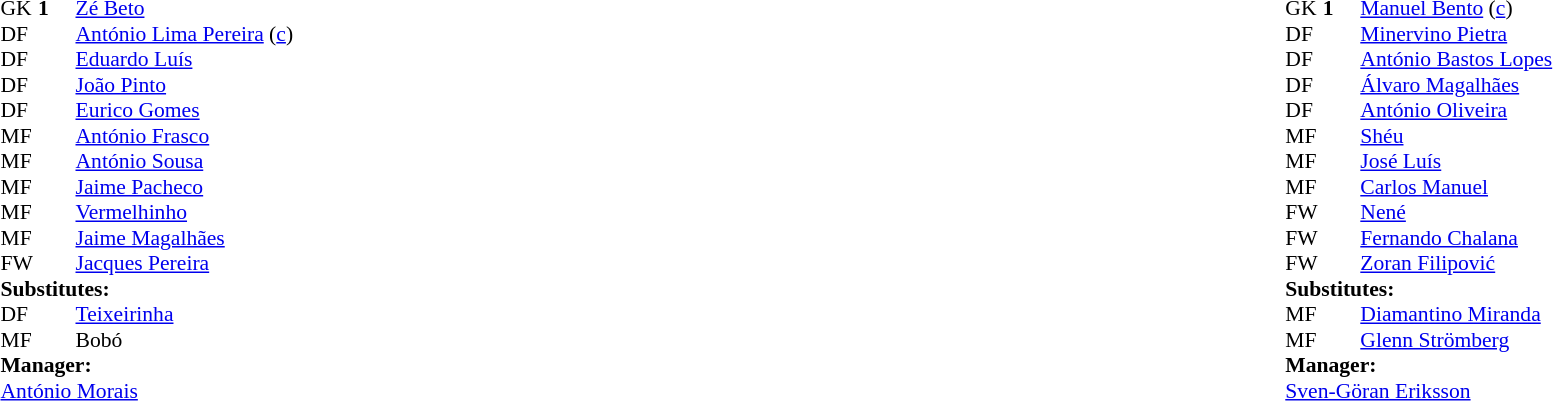<table width="100%">
<tr>
<td valign="top" width="50%"><br><table style="font-size: 90%" cellspacing="0" cellpadding="0">
<tr>
<td colspan="4"></td>
</tr>
<tr>
<th width=25></th>
<th width=25></th>
</tr>
<tr>
<td>GK</td>
<td><strong>1</strong></td>
<td> <a href='#'>Zé Beto</a></td>
</tr>
<tr>
<td>DF</td>
<td></td>
<td> <a href='#'>António Lima Pereira</a> (<a href='#'>c</a>)</td>
</tr>
<tr>
<td>DF</td>
<td></td>
<td> <a href='#'>Eduardo Luís</a></td>
</tr>
<tr>
<td>DF</td>
<td></td>
<td> <a href='#'>João Pinto</a></td>
</tr>
<tr>
<td>DF</td>
<td></td>
<td> <a href='#'>Eurico Gomes</a></td>
<td></td>
<td></td>
</tr>
<tr>
<td>MF</td>
<td></td>
<td> <a href='#'>António Frasco</a></td>
</tr>
<tr>
<td>MF</td>
<td></td>
<td> <a href='#'>António Sousa</a></td>
</tr>
<tr>
<td>MF</td>
<td></td>
<td> <a href='#'>Jaime Pacheco</a></td>
</tr>
<tr>
<td>MF</td>
<td></td>
<td> <a href='#'>Vermelhinho</a></td>
</tr>
<tr>
<td>MF</td>
<td></td>
<td> <a href='#'>Jaime Magalhães</a></td>
<td></td>
<td></td>
</tr>
<tr>
<td>FW</td>
<td></td>
<td> <a href='#'>Jacques Pereira</a></td>
</tr>
<tr>
<td colspan=3><strong>Substitutes:</strong></td>
</tr>
<tr>
<td>DF</td>
<td></td>
<td> <a href='#'>Teixeirinha</a></td>
<td></td>
<td></td>
</tr>
<tr>
<td>MF</td>
<td></td>
<td> Bobó</td>
<td></td>
<td></td>
</tr>
<tr>
<td colspan=3><strong>Manager:</strong></td>
</tr>
<tr>
<td colspan=4> <a href='#'>António Morais</a></td>
</tr>
</table>
</td>
<td valign="top"></td>
<td valign="top" width="50%"><br><table style="font-size: 90%" cellspacing="0" cellpadding="0" align=center>
<tr>
<td colspan="4"></td>
</tr>
<tr>
<th width=25></th>
<th width=25></th>
</tr>
<tr>
<td>GK</td>
<td><strong>1</strong></td>
<td> <a href='#'>Manuel Bento</a> (<a href='#'>c</a>)</td>
</tr>
<tr>
<td>DF</td>
<td></td>
<td> <a href='#'>Minervino Pietra</a></td>
</tr>
<tr>
<td>DF</td>
<td></td>
<td> <a href='#'>António Bastos Lopes</a></td>
</tr>
<tr>
<td>DF</td>
<td></td>
<td> <a href='#'>Álvaro Magalhães</a></td>
</tr>
<tr>
<td>DF</td>
<td></td>
<td> <a href='#'>António Oliveira</a></td>
</tr>
<tr>
<td>MF</td>
<td></td>
<td> <a href='#'>Shéu</a></td>
</tr>
<tr>
<td>MF</td>
<td></td>
<td> <a href='#'>José Luís</a></td>
</tr>
<tr>
<td>MF</td>
<td></td>
<td> <a href='#'>Carlos Manuel</a></td>
</tr>
<tr>
<td>FW</td>
<td></td>
<td> <a href='#'>Nené</a></td>
<td></td>
<td></td>
</tr>
<tr>
<td>FW</td>
<td></td>
<td> <a href='#'>Fernando Chalana</a></td>
</tr>
<tr>
<td>FW</td>
<td></td>
<td> <a href='#'>Zoran Filipović</a></td>
<td></td>
<td></td>
</tr>
<tr>
<td colspan=3><strong>Substitutes:</strong></td>
</tr>
<tr>
<td>MF</td>
<td></td>
<td> <a href='#'>Diamantino Miranda</a></td>
<td></td>
<td></td>
</tr>
<tr>
<td>MF</td>
<td></td>
<td> <a href='#'>Glenn Strömberg</a></td>
<td></td>
<td></td>
</tr>
<tr>
<td colspan=3><strong>Manager:</strong></td>
</tr>
<tr>
<td colspan=4> <a href='#'>Sven-Göran Eriksson</a></td>
</tr>
</table>
</td>
</tr>
</table>
